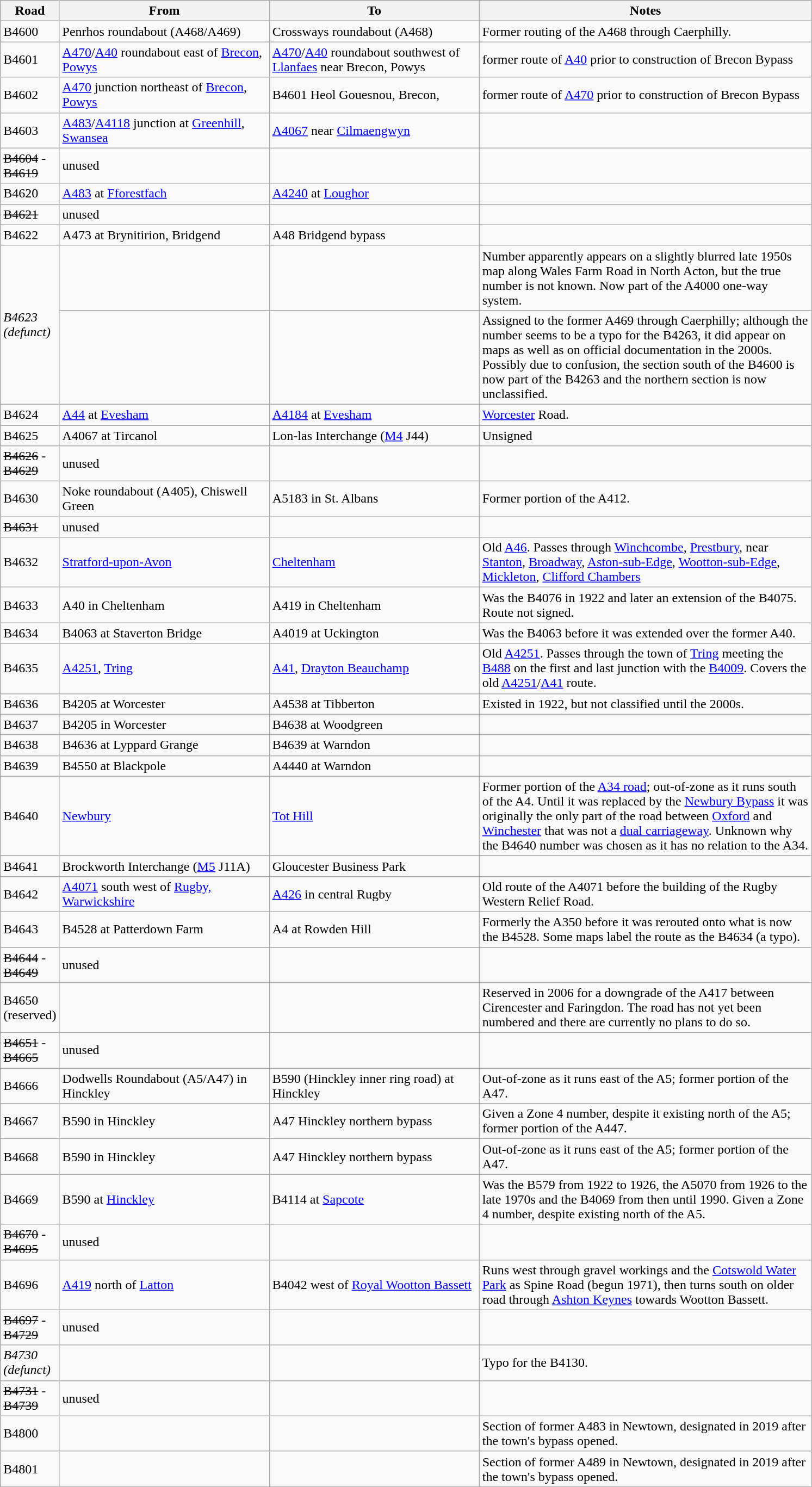<table class="wikitable">
<tr>
<th style="width:50px">Road</th>
<th style="width:250px">From</th>
<th style="width:250px">To</th>
<th style="width:400px">Notes</th>
</tr>
<tr>
<td>B4600</td>
<td>Penrhos roundabout (A468/A469)</td>
<td>Crossways roundabout (A468)</td>
<td>Former routing of the A468 through Caerphilly.</td>
</tr>
<tr>
<td>B4601</td>
<td><a href='#'>A470</a>/<a href='#'>A40</a> roundabout east of <a href='#'>Brecon</a>, <a href='#'>Powys</a></td>
<td><a href='#'>A470</a>/<a href='#'>A40</a> roundabout southwest of <a href='#'>Llanfaes</a> near Brecon, Powys</td>
<td>former route of <a href='#'>A40</a> prior to construction of Brecon Bypass</td>
</tr>
<tr>
<td>B4602</td>
<td><a href='#'>A470</a> junction northeast of <a href='#'>Brecon</a>, <a href='#'>Powys</a></td>
<td>B4601 Heol Gouesnou, Brecon,</td>
<td>former route of <a href='#'>A470</a> prior to construction of Brecon Bypass</td>
</tr>
<tr>
<td>B4603</td>
<td><a href='#'>A483</a>/<a href='#'>A4118</a> junction at <a href='#'>Greenhill</a>, <a href='#'>Swansea</a></td>
<td><a href='#'>A4067</a> near <a href='#'>Cilmaengwyn</a></td>
<td></td>
</tr>
<tr>
<td><s>B4604</s> - <s>B4619</s></td>
<td>unused</td>
<td></td>
<td></td>
</tr>
<tr>
<td>B4620</td>
<td><a href='#'>A483</a> at <a href='#'>Fforestfach</a></td>
<td><a href='#'>A4240</a> at <a href='#'>Loughor</a></td>
</tr>
<tr>
<td><s>B4621</s></td>
<td>unused</td>
<td></td>
<td></td>
</tr>
<tr>
<td>B4622</td>
<td>A473 at Brynitirion, Bridgend</td>
<td>A48 Bridgend bypass</td>
<td></td>
</tr>
<tr>
<td rowspan="2"><em>B4623 (defunct)</em></td>
<td></td>
<td></td>
<td>Number apparently appears on a slightly blurred late 1950s map along Wales Farm Road in North Acton, but the true number is not known. Now part of the A4000 one-way system.</td>
</tr>
<tr>
<td></td>
<td></td>
<td>Assigned to the former A469 through Caerphilly; although the number seems to be a typo for the B4263, it did appear on maps as well as on official documentation in the 2000s. Possibly due to confusion, the section south of the B4600 is now part of the B4263 and the northern section is now unclassified.</td>
</tr>
<tr>
<td>B4624</td>
<td><a href='#'>A44</a> at <a href='#'>Evesham</a></td>
<td><a href='#'>A4184</a> at <a href='#'>Evesham</a></td>
<td><a href='#'>Worcester</a> Road.</td>
</tr>
<tr>
<td>B4625</td>
<td>A4067 at Tircanol</td>
<td>Lon-las Interchange (<a href='#'>M4</a> J44)</td>
<td>Unsigned</td>
</tr>
<tr>
<td><s>B4626</s> - <s>B4629</s></td>
<td>unused</td>
<td></td>
<td></td>
</tr>
<tr>
<td>B4630</td>
<td>Noke roundabout (A405), Chiswell Green</td>
<td>A5183 in St. Albans</td>
<td>Former portion of the A412.</td>
</tr>
<tr>
<td><s>B4631</s></td>
<td>unused</td>
<td></td>
<td></td>
</tr>
<tr>
<td>B4632</td>
<td><a href='#'>Stratford-upon-Avon</a></td>
<td><a href='#'>Cheltenham</a></td>
<td>Old <a href='#'>A46</a>.  Passes through <a href='#'>Winchcombe</a>, <a href='#'>Prestbury</a>, near <a href='#'>Stanton</a>, <a href='#'>Broadway</a>, <a href='#'>Aston-sub-Edge</a>, <a href='#'>Wootton-sub-Edge</a>, <a href='#'>Mickleton</a>, <a href='#'>Clifford Chambers</a></td>
</tr>
<tr>
<td>B4633</td>
<td>A40 in Cheltenham</td>
<td>A419 in Cheltenham</td>
<td>Was the B4076 in 1922 and later an extension of the B4075. Route not signed.</td>
</tr>
<tr>
<td>B4634</td>
<td>B4063 at Staverton Bridge</td>
<td>A4019 at Uckington</td>
<td>Was the B4063 before it was extended over the former A40.</td>
</tr>
<tr>
<td>B4635</td>
<td><a href='#'>A4251</a>, <a href='#'>Tring</a></td>
<td><a href='#'>A41</a>, <a href='#'>Drayton Beauchamp</a></td>
<td>Old <a href='#'>A4251</a>. Passes through the town of <a href='#'>Tring</a> meeting the <a href='#'>B488</a> on the first and last junction with the <a href='#'>B4009</a>. Covers the old <a href='#'>A4251</a>/<a href='#'>A41</a> route.</td>
</tr>
<tr>
<td>B4636</td>
<td>B4205 at Worcester</td>
<td>A4538 at Tibberton</td>
<td>Existed in 1922, but not classified until the 2000s.</td>
</tr>
<tr>
<td>B4637</td>
<td>B4205 in Worcester</td>
<td>B4638 at Woodgreen</td>
<td></td>
</tr>
<tr>
<td>B4638</td>
<td>B4636 at Lyppard Grange</td>
<td>B4639 at Warndon</td>
<td></td>
</tr>
<tr>
<td>B4639</td>
<td>B4550 at Blackpole</td>
<td>A4440 at Warndon</td>
<td></td>
</tr>
<tr>
<td>B4640</td>
<td><a href='#'>Newbury</a></td>
<td><a href='#'>Tot Hill</a></td>
<td>Former portion of the <a href='#'>A34 road</a>; out-of-zone as it runs south of the A4. Until it was replaced by the <a href='#'>Newbury Bypass</a> it was originally the only part of the road between <a href='#'>Oxford</a> and <a href='#'>Winchester</a> that was not a <a href='#'>dual carriageway</a>. Unknown why the B4640 number was chosen as it has no relation to the A34.</td>
</tr>
<tr>
<td>B4641</td>
<td>Brockworth Interchange (<a href='#'>M5</a> J11A)</td>
<td>Gloucester Business Park</td>
<td></td>
</tr>
<tr>
<td>B4642</td>
<td><a href='#'>A4071</a> south west of <a href='#'>Rugby, Warwickshire</a></td>
<td><a href='#'>A426</a> in central Rugby</td>
<td>Old route of the A4071 before the building of the Rugby Western Relief Road.</td>
</tr>
<tr>
<td>B4643</td>
<td>B4528 at Patterdown Farm</td>
<td>A4 at Rowden Hill</td>
<td>Formerly the A350 before it was rerouted onto what is now the B4528. Some maps label the route as the B4634 (a typo).</td>
</tr>
<tr>
<td><s>B4644</s> - <s>B4649</s></td>
<td>unused</td>
<td></td>
<td></td>
</tr>
<tr>
<td>B4650 (reserved)</td>
<td></td>
<td></td>
<td>Reserved in 2006 for a downgrade of the A417 between Cirencester and Faringdon. The road has not yet been numbered and there are currently no plans to do so.</td>
</tr>
<tr>
<td><s>B4651</s> - <s>B4665</s></td>
<td>unused</td>
<td></td>
<td></td>
</tr>
<tr>
<td>B4666</td>
<td>Dodwells Roundabout (A5/A47) in Hinckley</td>
<td>B590 (Hinckley inner ring road) at Hinckley</td>
<td>Out-of-zone as it runs east of the A5; former portion of the A47.</td>
</tr>
<tr>
<td>B4667</td>
<td>B590 in Hinckley</td>
<td>A47 Hinckley northern bypass</td>
<td>Given a Zone 4 number, despite it existing north of the A5; former portion of the A447.</td>
</tr>
<tr>
<td>B4668</td>
<td>B590 in Hinckley</td>
<td>A47 Hinckley northern bypass</td>
<td>Out-of-zone as it runs east of the A5; former portion of the A47.</td>
</tr>
<tr>
<td>B4669</td>
<td>B590 at <a href='#'>Hinckley</a></td>
<td>B4114 at <a href='#'>Sapcote</a></td>
<td>Was the B579 from 1922 to 1926, the A5070 from 1926 to the late 1970s and the B4069 from then until 1990. Given a Zone 4 number, despite existing north of the A5.</td>
</tr>
<tr>
<td><s>B4670</s> - <s>B4695</s></td>
<td>unused</td>
<td></td>
<td></td>
</tr>
<tr>
<td>B4696</td>
<td><a href='#'>A419</a> north of <a href='#'>Latton</a></td>
<td>B4042 west of <a href='#'>Royal Wootton Bassett</a></td>
<td>Runs west through gravel workings and the <a href='#'>Cotswold Water Park</a> as Spine Road (begun 1971), then turns south on older road through <a href='#'>Ashton Keynes</a> towards Wootton Bassett.</td>
</tr>
<tr>
<td><s>B4697</s> - <s>B4729</s></td>
<td>unused</td>
<td></td>
<td></td>
</tr>
<tr>
<td><em>B4730 (defunct)</em></td>
<td></td>
<td></td>
<td>Typo for the B4130.</td>
</tr>
<tr>
<td><s>B4731</s> - <s>B4739</s></td>
<td>unused</td>
<td></td>
<td></td>
</tr>
<tr>
<td>B4800</td>
<td></td>
<td></td>
<td>Section of former A483 in Newtown, designated in 2019 after the town's bypass opened.</td>
</tr>
<tr>
<td>B4801</td>
<td></td>
<td></td>
<td>Section of former A489 in Newtown, designated in 2019 after the town's bypass opened.</td>
</tr>
</table>
